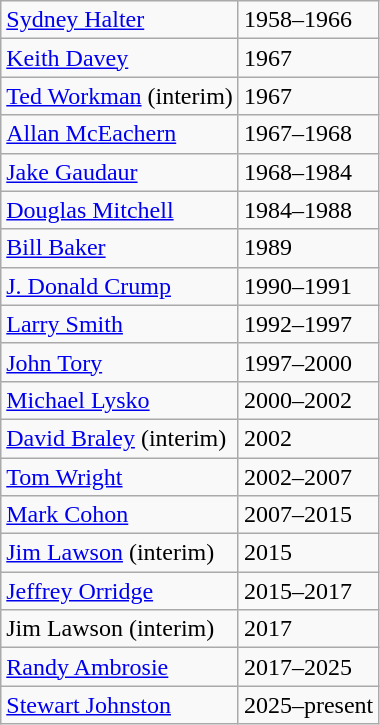<table class="wikitable">
<tr>
<td><a href='#'>Sydney Halter</a></td>
<td>1958–1966</td>
</tr>
<tr>
<td><a href='#'>Keith Davey</a></td>
<td>1967</td>
</tr>
<tr>
<td><a href='#'>Ted Workman</a> (interim)</td>
<td>1967</td>
</tr>
<tr>
<td><a href='#'>Allan McEachern</a></td>
<td>1967–1968</td>
</tr>
<tr>
<td><a href='#'>Jake Gaudaur</a></td>
<td>1968–1984</td>
</tr>
<tr>
<td><a href='#'>Douglas Mitchell</a></td>
<td>1984–1988</td>
</tr>
<tr>
<td><a href='#'>Bill Baker</a></td>
<td>1989</td>
</tr>
<tr>
<td><a href='#'>J. Donald Crump</a></td>
<td>1990–1991</td>
</tr>
<tr>
<td><a href='#'>Larry Smith</a></td>
<td>1992–1997</td>
</tr>
<tr>
<td><a href='#'>John Tory</a></td>
<td>1997–2000</td>
</tr>
<tr>
<td><a href='#'>Michael Lysko</a></td>
<td>2000–2002</td>
</tr>
<tr>
<td><a href='#'>David Braley</a> (interim)</td>
<td>2002</td>
</tr>
<tr>
<td><a href='#'>Tom Wright</a></td>
<td>2002–2007</td>
</tr>
<tr>
<td><a href='#'>Mark Cohon</a></td>
<td>2007–2015</td>
</tr>
<tr>
<td><a href='#'>Jim Lawson</a> (interim)</td>
<td>2015</td>
</tr>
<tr>
<td><a href='#'>Jeffrey Orridge</a></td>
<td>2015–2017</td>
</tr>
<tr>
<td>Jim Lawson (interim)</td>
<td>2017</td>
</tr>
<tr>
<td><a href='#'>Randy Ambrosie</a></td>
<td>2017–2025</td>
</tr>
<tr>
<td><a href='#'>Stewart Johnston</a></td>
<td>2025–present</td>
</tr>
</table>
